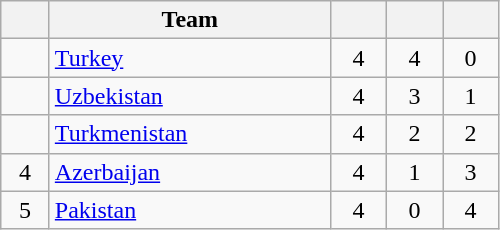<table class="wikitable" style="text-align: center">
<tr>
<th style="width:25px"></th>
<th style="width:180px">Team</th>
<th style="width:30px"></th>
<th style="width:30px"></th>
<th style="width:30px"></th>
</tr>
<tr>
<td></td>
<td style="text-align: left"> <a href='#'>Turkey</a></td>
<td>4</td>
<td>4</td>
<td>0</td>
</tr>
<tr>
<td></td>
<td style="text-align: left"> <a href='#'>Uzbekistan</a></td>
<td>4</td>
<td>3</td>
<td>1</td>
</tr>
<tr>
<td></td>
<td style="text-align: left"> <a href='#'>Turkmenistan</a></td>
<td>4</td>
<td>2</td>
<td>2</td>
</tr>
<tr>
<td>4</td>
<td style="text-align: left"> <a href='#'>Azerbaijan</a></td>
<td>4</td>
<td>1</td>
<td>3</td>
</tr>
<tr>
<td>5</td>
<td style="text-align: left"> <a href='#'>Pakistan</a></td>
<td>4</td>
<td>0</td>
<td>4</td>
</tr>
</table>
